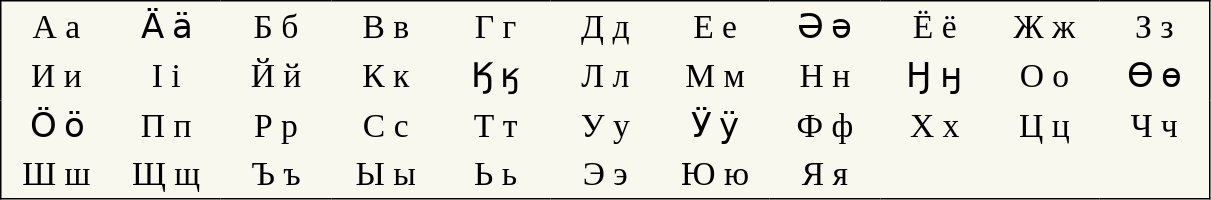<table style="font-family:Arial Unicode MS; font-size:1.4em; border-color:#000000; border-width:1px; border-style:solid; border-collapse:collapse; background-color:#F8F8EF">
<tr>
<td style="width:3em; text-align:center; padding: 3px;">А а</td>
<td style="width:3em; text-align:center; padding: 3px;">Ӓ ӓ</td>
<td style="width:3em; text-align:center; padding: 3px;">Б б</td>
<td style="width:3em; text-align:center; padding: 3px;">В в</td>
<td style="width:3em; text-align:center; padding: 3px;">Г г</td>
<td style="width:3em; text-align:center; padding: 3px;">Д д</td>
<td style="width:3em; text-align:center; padding: 3px;">Е е</td>
<td style="width:3em; text-align:center; padding: 3px;">Ә ә</td>
<td style="width:3em; text-align:center; padding: 3px;">Ё ё</td>
<td style="width:3em; text-align:center; padding: 3px;">Ж ж</td>
<td style="width:3em; text-align:center; padding: 3px;">З з</td>
</tr>
<tr>
<td style="width:3em; text-align:center; padding: 3px;">И и</td>
<td style="width:3em; text-align:center; padding: 3px;">І і</td>
<td style="width:3em; text-align:center; padding: 3px;">Й й</td>
<td style="width:3em; text-align:center; padding: 3px;">К к</td>
<td style="width:3em; text-align:center; padding: 3px;">Ӄ ӄ</td>
<td style="width:3em; text-align:center; padding: 3px;">Л л</td>
<td style="width:3em; text-align:center; padding: 3px;">М м</td>
<td style="width:3em; text-align:center; padding: 3px;">Н н</td>
<td style="width:3em; text-align:center; padding: 3px;">Ӈ ӈ</td>
<td style="width:3em; text-align:center; padding: 3px;">O o</td>
<td style="width:3em; text-align:center; padding: 3px;">Ө ө</td>
</tr>
<tr>
<td style="width:3em; text-align:center; padding: 3px;">Ӧ ӧ</td>
<td style="width:3em; text-align:center; padding: 3px;">П п</td>
<td style="width:3em; text-align:center; padding: 3px;">Р р</td>
<td style="width:3em; text-align:center; padding: 3px;">С с</td>
<td style="width:3em; text-align:center; padding: 3px;">Т т</td>
<td style="width:3em; text-align:center; padding: 3px;">У у</td>
<td style="width:3em; text-align:center; padding: 3px;">Ӱ ӱ</td>
<td style="width:3em; text-align:center; padding: 3px;">Ф ф</td>
<td style="width:3em; text-align:center; padding: 3px;">Х х</td>
<td style="width:3em; text-align:center; padding: 3px;">Ц ц</td>
<td style="width:3em; text-align:center; padding: 3px;">Ч ч</td>
</tr>
<tr>
<td style="width:3em; text-align:center; padding: 3px;">Ш ш</td>
<td style="width:3em; text-align:center; padding: 3px;">Щ щ</td>
<td style="width:3em; text-align:center; padding: 3px;">Ъ ъ</td>
<td style="width:3em; text-align:center; padding: 3px;">Ы ы</td>
<td style="width:3em; text-align:center; padding: 3px;">Ь ь</td>
<td style="width:3em; text-align:center; padding: 3px;">Э э</td>
<td style="width:3em; text-align:center; padding: 3px;">Ю ю</td>
<td style="width:3em; text-align:center; padding: 3px;">Я я</td>
<td></td>
<td></td>
<td></td>
</tr>
</table>
